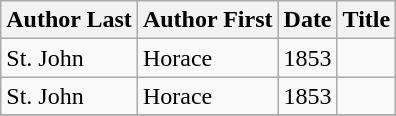<table class="wikitable sortable">
<tr>
<th>Author Last</th>
<th>Author First</th>
<th>Date</th>
<th>Title</th>
</tr>
<tr>
<td>St. John</td>
<td>Horace</td>
<td>1853</td>
<td></td>
</tr>
<tr>
<td>St. John</td>
<td>Horace</td>
<td>1853</td>
<td></td>
</tr>
<tr>
</tr>
</table>
